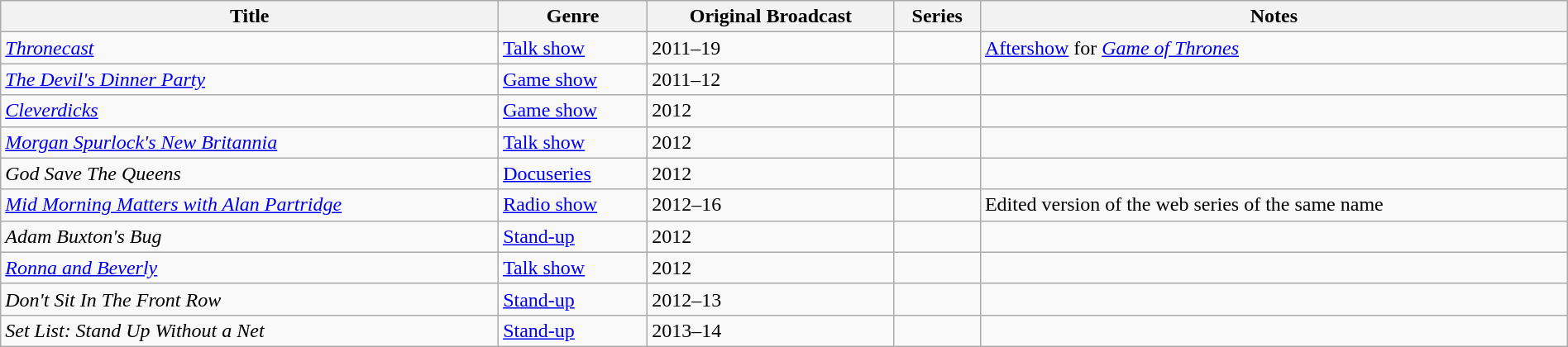<table class="wikitable sortable" style="width:100%;">
<tr>
<th>Title</th>
<th>Genre</th>
<th>Original Broadcast</th>
<th>Series</th>
<th>Notes</th>
</tr>
<tr>
<td><em><a href='#'>Thronecast</a></em></td>
<td><a href='#'>Talk show</a></td>
<td>2011–19</td>
<td></td>
<td><a href='#'>Aftershow</a> for <em><a href='#'>Game of Thrones</a></em></td>
</tr>
<tr>
<td><em><a href='#'>The Devil's Dinner Party</a></em></td>
<td><a href='#'>Game show</a></td>
<td>2011–12</td>
<td></td>
<td></td>
</tr>
<tr>
<td><em><a href='#'>Cleverdicks</a></em></td>
<td><a href='#'>Game show</a></td>
<td>2012</td>
<td></td>
<td></td>
</tr>
<tr>
<td><em><a href='#'>Morgan Spurlock's New Britannia</a></em></td>
<td><a href='#'>Talk show</a></td>
<td>2012</td>
<td></td>
<td></td>
</tr>
<tr>
<td><em>God Save The Queens</em></td>
<td><a href='#'>Docuseries</a></td>
<td>2012</td>
<td></td>
<td></td>
</tr>
<tr>
<td><em><a href='#'>Mid Morning Matters with Alan Partridge</a></em></td>
<td><a href='#'>Radio show</a></td>
<td>2012–16</td>
<td></td>
<td>Edited version of the web series of the same name</td>
</tr>
<tr>
<td><em>Adam Buxton's Bug</em></td>
<td><a href='#'>Stand-up</a></td>
<td>2012</td>
<td></td>
<td></td>
</tr>
<tr>
<td><em><a href='#'>Ronna and Beverly</a></em></td>
<td><a href='#'>Talk show</a></td>
<td>2012</td>
<td></td>
<td></td>
</tr>
<tr>
<td><em>Don't Sit In The Front Row</em></td>
<td><a href='#'>Stand-up</a></td>
<td>2012–13</td>
<td></td>
<td></td>
</tr>
<tr>
<td><em>Set List: Stand Up Without a Net</em></td>
<td><a href='#'>Stand-up</a></td>
<td>2013–14</td>
<td></td>
<td></td>
</tr>
</table>
